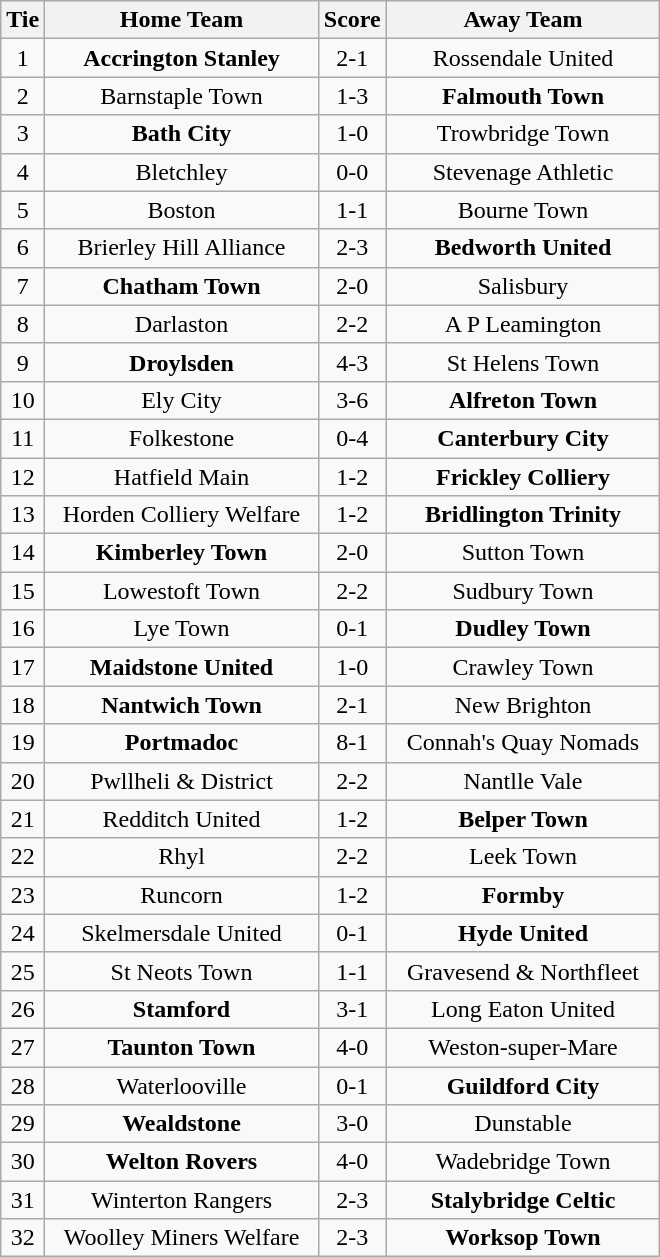<table class="wikitable" style="text-align:center;">
<tr>
<th width=20>Tie</th>
<th width=175>Home Team</th>
<th width=20>Score</th>
<th width=175>Away Team</th>
</tr>
<tr>
<td>1</td>
<td><strong>Accrington Stanley</strong></td>
<td>2-1</td>
<td>Rossendale United</td>
</tr>
<tr>
<td>2</td>
<td>Barnstaple Town</td>
<td>1-3</td>
<td><strong>Falmouth Town</strong></td>
</tr>
<tr>
<td>3</td>
<td><strong>Bath City</strong></td>
<td>1-0</td>
<td>Trowbridge Town</td>
</tr>
<tr>
<td>4</td>
<td>Bletchley</td>
<td>0-0</td>
<td>Stevenage Athletic</td>
</tr>
<tr>
<td>5</td>
<td>Boston</td>
<td>1-1</td>
<td>Bourne Town</td>
</tr>
<tr>
<td>6</td>
<td>Brierley Hill Alliance</td>
<td>2-3</td>
<td><strong>Bedworth United</strong></td>
</tr>
<tr>
<td>7</td>
<td><strong>Chatham Town</strong></td>
<td>2-0</td>
<td>Salisbury</td>
</tr>
<tr>
<td>8</td>
<td>Darlaston</td>
<td>2-2</td>
<td>A P Leamington</td>
</tr>
<tr>
<td>9</td>
<td><strong>Droylsden</strong></td>
<td>4-3</td>
<td>St Helens Town</td>
</tr>
<tr>
<td>10</td>
<td>Ely City</td>
<td>3-6</td>
<td><strong>Alfreton Town</strong></td>
</tr>
<tr>
<td>11</td>
<td>Folkestone</td>
<td>0-4</td>
<td><strong>Canterbury City</strong></td>
</tr>
<tr>
<td>12</td>
<td>Hatfield Main</td>
<td>1-2</td>
<td><strong>Frickley Colliery</strong></td>
</tr>
<tr>
<td>13</td>
<td>Horden Colliery Welfare</td>
<td>1-2</td>
<td><strong>Bridlington Trinity</strong></td>
</tr>
<tr>
<td>14</td>
<td><strong>Kimberley Town</strong></td>
<td>2-0</td>
<td>Sutton Town</td>
</tr>
<tr>
<td>15</td>
<td>Lowestoft Town</td>
<td>2-2</td>
<td>Sudbury Town</td>
</tr>
<tr>
<td>16</td>
<td>Lye Town</td>
<td>0-1</td>
<td><strong>Dudley Town</strong></td>
</tr>
<tr>
<td>17</td>
<td><strong>Maidstone United</strong></td>
<td>1-0</td>
<td>Crawley Town</td>
</tr>
<tr>
<td>18</td>
<td><strong>Nantwich Town</strong></td>
<td>2-1</td>
<td>New Brighton</td>
</tr>
<tr>
<td>19</td>
<td><strong>Portmadoc</strong></td>
<td>8-1</td>
<td>Connah's Quay Nomads</td>
</tr>
<tr>
<td>20</td>
<td>Pwllheli & District</td>
<td>2-2</td>
<td>Nantlle Vale</td>
</tr>
<tr>
<td>21</td>
<td>Redditch United</td>
<td>1-2</td>
<td><strong>Belper Town</strong></td>
</tr>
<tr>
<td>22</td>
<td>Rhyl</td>
<td>2-2</td>
<td>Leek Town</td>
</tr>
<tr>
<td>23</td>
<td>Runcorn</td>
<td>1-2</td>
<td><strong>Formby</strong></td>
</tr>
<tr>
<td>24</td>
<td>Skelmersdale United</td>
<td>0-1</td>
<td><strong>Hyde United</strong></td>
</tr>
<tr>
<td>25</td>
<td>St Neots Town</td>
<td>1-1</td>
<td>Gravesend & Northfleet</td>
</tr>
<tr>
<td>26</td>
<td><strong>Stamford</strong></td>
<td>3-1</td>
<td>Long Eaton United</td>
</tr>
<tr>
<td>27</td>
<td><strong>Taunton Town</strong></td>
<td>4-0</td>
<td>Weston-super-Mare</td>
</tr>
<tr>
<td>28</td>
<td>Waterlooville</td>
<td>0-1</td>
<td><strong>Guildford City</strong></td>
</tr>
<tr>
<td>29</td>
<td><strong>Wealdstone</strong></td>
<td>3-0</td>
<td>Dunstable</td>
</tr>
<tr>
<td>30</td>
<td><strong>Welton Rovers</strong></td>
<td>4-0</td>
<td>Wadebridge Town</td>
</tr>
<tr>
<td>31</td>
<td>Winterton Rangers</td>
<td>2-3</td>
<td><strong>Stalybridge Celtic</strong></td>
</tr>
<tr>
<td>32</td>
<td>Woolley Miners Welfare</td>
<td>2-3</td>
<td><strong>Worksop Town</strong></td>
</tr>
</table>
